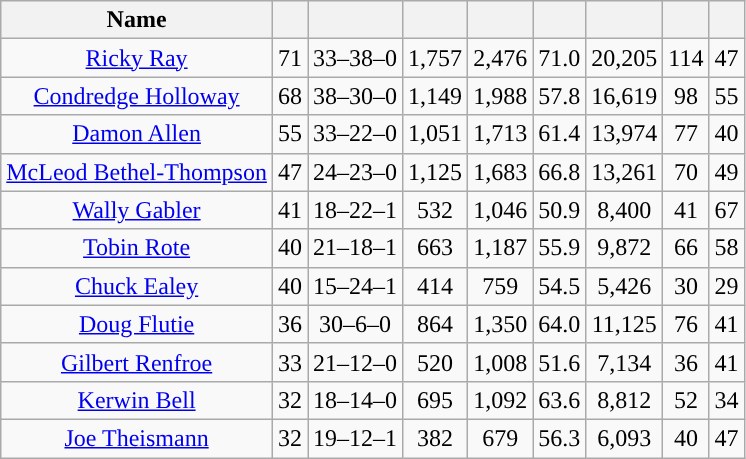<table class="wikitable sortable" style="text-align:center">
<tr>
<th>Name</th>
<th></th>
<th></th>
<th></th>
<th></th>
<th></th>
<th></th>
<th></th>
<th></th>
</tr>
<tr>
<td><a href='#'>Ricky Ray</a></td>
<td>71</td>
<td>33–38–0</td>
<td>1,757</td>
<td>2,476</td>
<td>71.0</td>
<td>20,205</td>
<td>114</td>
<td>47</td>
</tr>
<tr>
<td><a href='#'>Condredge Holloway</a></td>
<td>68</td>
<td>38–30–0</td>
<td>1,149</td>
<td>1,988</td>
<td>57.8</td>
<td>16,619</td>
<td>98</td>
<td>55</td>
</tr>
<tr>
<td><a href='#'>Damon Allen</a></td>
<td>55</td>
<td>33–22–0</td>
<td>1,051</td>
<td>1,713</td>
<td>61.4</td>
<td>13,974</td>
<td>77</td>
<td>40</td>
</tr>
<tr>
<td><a href='#'>McLeod Bethel-Thompson</a></td>
<td>47</td>
<td>24–23–0</td>
<td>1,125</td>
<td>1,683</td>
<td>66.8</td>
<td>13,261</td>
<td>70</td>
<td>49</td>
</tr>
<tr>
<td><a href='#'>Wally Gabler</a></td>
<td>41</td>
<td>18–22–1</td>
<td>532</td>
<td>1,046</td>
<td>50.9</td>
<td>8,400</td>
<td>41</td>
<td>67</td>
</tr>
<tr>
<td><a href='#'>Tobin Rote</a></td>
<td>40</td>
<td>21–18–1</td>
<td>663</td>
<td>1,187</td>
<td>55.9</td>
<td>9,872</td>
<td>66</td>
<td>58</td>
</tr>
<tr>
<td><a href='#'>Chuck Ealey</a></td>
<td>40</td>
<td>15–24–1</td>
<td>414</td>
<td>759</td>
<td>54.5</td>
<td>5,426</td>
<td>30</td>
<td>29</td>
</tr>
<tr>
<td><a href='#'>Doug Flutie</a></td>
<td>36</td>
<td>30–6–0</td>
<td>864</td>
<td>1,350</td>
<td>64.0</td>
<td>11,125</td>
<td>76</td>
<td>41</td>
</tr>
<tr>
<td><a href='#'>Gilbert Renfroe</a></td>
<td>33</td>
<td>21–12–0</td>
<td>520</td>
<td>1,008</td>
<td>51.6</td>
<td>7,134</td>
<td>36</td>
<td>41</td>
</tr>
<tr>
<td><a href='#'>Kerwin Bell</a></td>
<td>32</td>
<td>18–14–0</td>
<td>695</td>
<td>1,092</td>
<td>63.6</td>
<td>8,812</td>
<td>52</td>
<td>34</td>
</tr>
<tr>
<td><a href='#'>Joe Theismann</a></td>
<td>32</td>
<td>19–12–1</td>
<td>382</td>
<td>679</td>
<td>56.3</td>
<td>6,093</td>
<td>40</td>
<td>47</td>
</tr>
</table>
